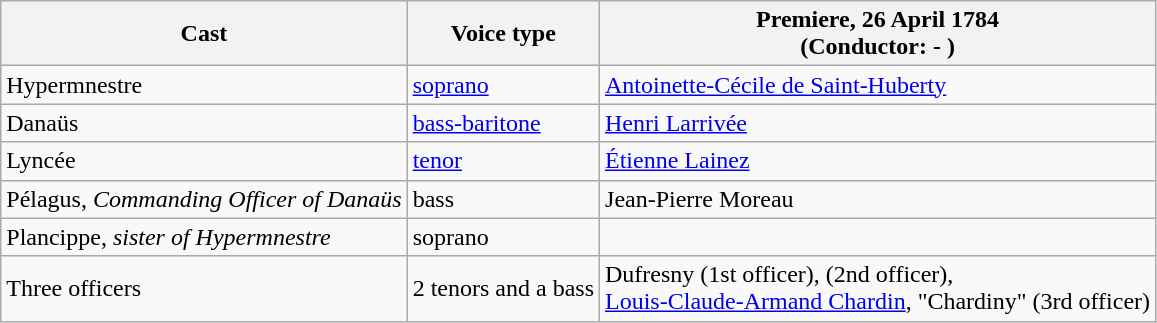<table class="wikitable">
<tr>
<th>Cast</th>
<th>Voice type</th>
<th>Premiere, 26 April 1784<br>(Conductor: - )</th>
</tr>
<tr>
<td>Hypermnestre</td>
<td><a href='#'>soprano</a></td>
<td><a href='#'>Antoinette-Cécile de Saint-Huberty</a></td>
</tr>
<tr>
<td>Danaüs</td>
<td><a href='#'>bass-baritone</a></td>
<td><a href='#'>Henri Larrivée</a></td>
</tr>
<tr>
<td>Lyncée</td>
<td><a href='#'>tenor</a></td>
<td><a href='#'>Étienne Lainez</a></td>
</tr>
<tr>
<td>Pélagus, <em>Commanding Officer of Danaüs</em></td>
<td>bass</td>
<td>Jean-Pierre Moreau</td>
</tr>
<tr>
<td>Plancippe, <em>sister of Hypermnestre</em></td>
<td>soprano</td>
<td></td>
</tr>
<tr>
<td>Three officers</td>
<td>2 tenors and a bass</td>
<td>Dufresny (1st officer),  (2nd officer),<br><a href='#'>Louis-Claude-Armand Chardin</a>, "Chardiny" (3rd officer)</td>
</tr>
</table>
